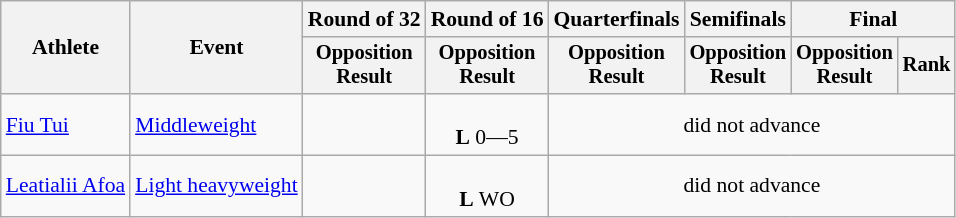<table class="wikitable" style="font-size:90%; text-align:center">
<tr>
<th rowspan=2>Athlete</th>
<th rowspan=2>Event</th>
<th>Round of 32</th>
<th>Round of 16</th>
<th>Quarterfinals</th>
<th>Semifinals</th>
<th colspan=2>Final</th>
</tr>
<tr style="font-size:95%">
<th>Opposition<br>Result</th>
<th>Opposition<br>Result</th>
<th>Opposition<br>Result</th>
<th>Opposition<br>Result</th>
<th>Opposition<br>Result</th>
<th>Rank</th>
</tr>
<tr>
<td align=left><a href='#'>Fiu Tui</a></td>
<td align=left><a href='#'>Middleweight</a></td>
<td></td>
<td><br><strong>L</strong> 0―5</td>
<td colspan=4>did not advance</td>
</tr>
<tr>
<td align=left><a href='#'>Leatialii Afoa</a></td>
<td align=left><a href='#'>Light heavyweight</a></td>
<td></td>
<td><br><strong>L</strong> WO</td>
<td colspan=4>did not advance</td>
</tr>
</table>
